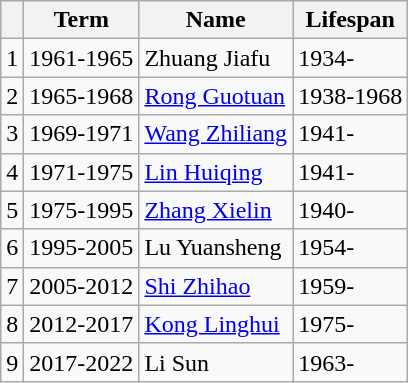<table class="wikitable" style="text-align: left">
<tr>
<th></th>
<th>Term</th>
<th>Name</th>
<th>Lifespan</th>
</tr>
<tr>
<td>1</td>
<td>1961-1965</td>
<td> Zhuang Jiafu</td>
<td>1934-</td>
</tr>
<tr>
<td>2</td>
<td>1965-1968</td>
<td> <a href='#'>Rong Guotuan</a></td>
<td>1938-1968</td>
</tr>
<tr>
<td>3</td>
<td>1969-1971</td>
<td> <a href='#'>Wang Zhiliang</a></td>
<td>1941-</td>
</tr>
<tr>
<td>4</td>
<td>1971-1975</td>
<td> <a href='#'>Lin Huiqing</a></td>
<td>1941-</td>
</tr>
<tr>
<td>5</td>
<td>1975-1995</td>
<td> <a href='#'>Zhang Xielin</a></td>
<td>1940-</td>
</tr>
<tr>
<td>6</td>
<td>1995-2005</td>
<td> Lu Yuansheng</td>
<td>1954-</td>
</tr>
<tr>
<td>7</td>
<td>2005-2012</td>
<td> <a href='#'>Shi Zhihao</a></td>
<td>1959-</td>
</tr>
<tr>
<td>8</td>
<td>2012-2017</td>
<td> <a href='#'>Kong Linghui</a></td>
<td>1975-</td>
</tr>
<tr>
<td>9</td>
<td>2017-2022</td>
<td> Li Sun</td>
<td>1963-</td>
</tr>
</table>
